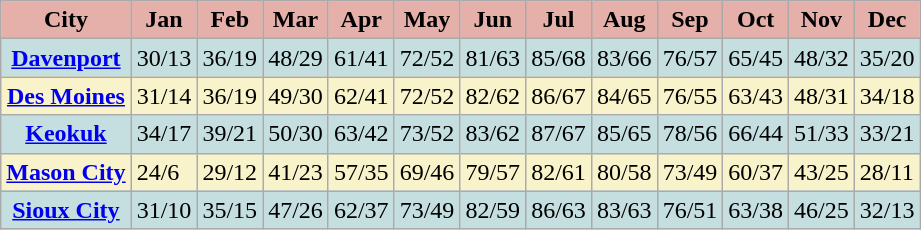<table class="wikitable sortable sort-under" "text-align: center; font-size: 90%;">
<tr>
<th style="background-color:#e5afaa;">City</th>
<th style="background-color:#e5afaa;" data-sort-type="number">Jan</th>
<th style="background-color:#e5afaa;" data-sort-type="number">Feb</th>
<th style="background-color:#e5afaa;" data-sort-type="number">Mar</th>
<th style="background-color:#e5afaa;" data-sort-type="number">Apr</th>
<th style="background-color:#e5afaa;" data-sort-type="number">May</th>
<th style="background-color:#e5afaa;" data-sort-type="number">Jun</th>
<th style="background-color:#e5afaa;" data-sort-type="number">Jul</th>
<th style="background-color:#e5afaa;" data-sort-type="number">Aug</th>
<th style="background-color:#e5afaa;" data-sort-type="number">Sep</th>
<th style="background-color:#e5afaa;" data-sort-type="number">Oct</th>
<th style="background-color:#e5afaa;" data-sort-type="number">Nov</th>
<th style="background-color:#e5afaa;" data-sort-type="number">Dec</th>
</tr>
<tr style="background:#c5dfe1;">
<th style="background:#c5dfe1;"><a href='#'>Davenport</a></th>
<td>30/13</td>
<td>36/19</td>
<td>48/29</td>
<td>61/41</td>
<td>72/52</td>
<td>81/63</td>
<td>85/68</td>
<td>83/66</td>
<td>76/57</td>
<td>65/45</td>
<td>48/32</td>
<td>35/20</td>
</tr>
<tr style="background:#f8f3ca;">
<th style="background:#f8f3ca;"><a href='#'>Des Moines</a></th>
<td>31/14</td>
<td>36/19</td>
<td>49/30</td>
<td>62/41</td>
<td>72/52</td>
<td>82/62</td>
<td>86/67</td>
<td>84/65</td>
<td>76/55</td>
<td>63/43</td>
<td>48/31</td>
<td>34/18</td>
</tr>
<tr style="background:#c5dfe1;">
<th style="background:#c5dfe1;"><a href='#'>Keokuk</a></th>
<td>34/17</td>
<td>39/21</td>
<td>50/30</td>
<td>63/42</td>
<td>73/52</td>
<td>83/62</td>
<td>87/67</td>
<td>85/65</td>
<td>78/56</td>
<td>66/44</td>
<td>51/33</td>
<td>33/21</td>
</tr>
<tr style="background:#f8f3ca;">
<th style="background:#f8f3ca;"><a href='#'>Mason City</a></th>
<td>24/6</td>
<td>29/12</td>
<td>41/23</td>
<td>57/35</td>
<td>69/46</td>
<td>79/57</td>
<td>82/61</td>
<td>80/58</td>
<td>73/49</td>
<td>60/37</td>
<td>43/25</td>
<td>28/11</td>
</tr>
<tr style="background:#c5dfe1;">
<th style="background:#c5dfe1;"><a href='#'>Sioux City</a></th>
<td>31/10</td>
<td>35/15</td>
<td>47/26</td>
<td>62/37</td>
<td>73/49</td>
<td>82/59</td>
<td>86/63</td>
<td>83/63</td>
<td>76/51</td>
<td>63/38</td>
<td>46/25</td>
<td>32/13</td>
</tr>
</table>
